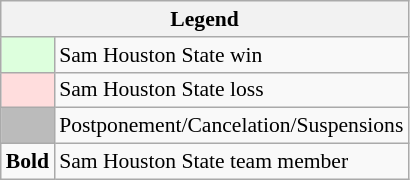<table class="wikitable" style="font-size:90%">
<tr>
<th colspan="2">Legend</th>
</tr>
<tr>
<td bgcolor="#ddffdd"> </td>
<td>Sam Houston State win</td>
</tr>
<tr>
<td bgcolor="#ffdddd"> </td>
<td>Sam Houston State loss</td>
</tr>
<tr>
<td bgcolor="#bbbbbb"> </td>
<td>Postponement/Cancelation/Suspensions</td>
</tr>
<tr>
<td><strong>Bold</strong></td>
<td>Sam Houston State team member</td>
</tr>
</table>
